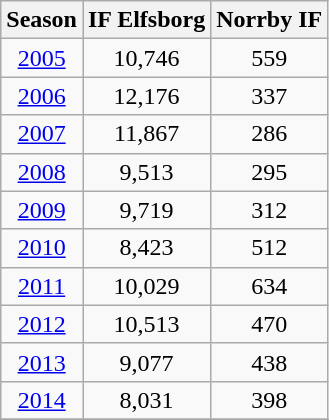<table class="wikitable" style="text-align: center;">
<tr>
<th>Season</th>
<th>IF Elfsborg</th>
<th>Norrby IF</th>
</tr>
<tr>
<td><a href='#'>2005</a></td>
<td>10,746</td>
<td>559</td>
</tr>
<tr>
<td><a href='#'>2006</a></td>
<td>12,176</td>
<td>337</td>
</tr>
<tr>
<td><a href='#'>2007</a></td>
<td>11,867</td>
<td>286</td>
</tr>
<tr>
<td><a href='#'>2008</a></td>
<td>9,513</td>
<td>295</td>
</tr>
<tr>
<td><a href='#'>2009</a></td>
<td>9,719</td>
<td>312</td>
</tr>
<tr>
<td><a href='#'>2010</a></td>
<td>8,423</td>
<td>512</td>
</tr>
<tr>
<td><a href='#'>2011</a></td>
<td>10,029</td>
<td>634</td>
</tr>
<tr>
<td><a href='#'>2012</a></td>
<td>10,513</td>
<td>470</td>
</tr>
<tr>
<td><a href='#'>2013</a></td>
<td>9,077</td>
<td>438</td>
</tr>
<tr>
<td><a href='#'>2014</a></td>
<td>8,031</td>
<td>398</td>
</tr>
<tr>
</tr>
</table>
